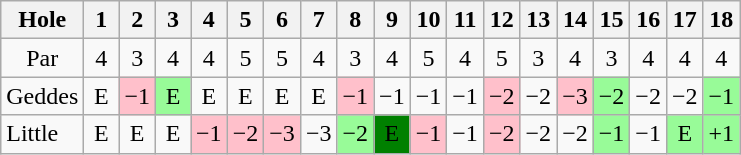<table class="wikitable" style="text-align:center">
<tr>
<th>Hole</th>
<th> 1 </th>
<th> 2 </th>
<th> 3 </th>
<th> 4 </th>
<th> 5 </th>
<th> 6 </th>
<th> 7 </th>
<th> 8 </th>
<th> 9 </th>
<th>10</th>
<th>11</th>
<th>12</th>
<th>13</th>
<th>14</th>
<th>15</th>
<th>16</th>
<th>17</th>
<th>18</th>
</tr>
<tr>
<td>Par</td>
<td>4</td>
<td>3</td>
<td>4</td>
<td>4</td>
<td>5</td>
<td>5</td>
<td>4</td>
<td>3</td>
<td>4</td>
<td>5</td>
<td>4</td>
<td>5</td>
<td>3</td>
<td>4</td>
<td>3</td>
<td>4</td>
<td>4</td>
<td>4</td>
</tr>
<tr>
<td align=left> Geddes</td>
<td>E</td>
<td style="background: Pink;">−1</td>
<td style="background: PaleGreen;">E</td>
<td>E</td>
<td>E</td>
<td>E</td>
<td>E</td>
<td style="background: Pink;">−1</td>
<td>−1</td>
<td>−1</td>
<td>−1</td>
<td style="background: Pink;">−2</td>
<td>−2</td>
<td style="background: Pink;">−3</td>
<td style="background: PaleGreen;">−2</td>
<td>−2</td>
<td>−2</td>
<td style="background: PaleGreen;">−1</td>
</tr>
<tr>
<td align=left> Little  </td>
<td>E</td>
<td>E</td>
<td>E</td>
<td style="background: Pink;">−1</td>
<td style="background: Pink;">−2</td>
<td style="background: Pink;">−3</td>
<td>−3</td>
<td style="background: PaleGreen;">−2</td>
<td style="background: Green;">E</td>
<td style="background: Pink;">−1</td>
<td>−1</td>
<td style="background: Pink;">−2</td>
<td>−2</td>
<td>−2</td>
<td style="background: PaleGreen;">−1</td>
<td>−1</td>
<td style="background: PaleGreen;">E</td>
<td style="background: PaleGreen;">+1</td>
</tr>
</table>
